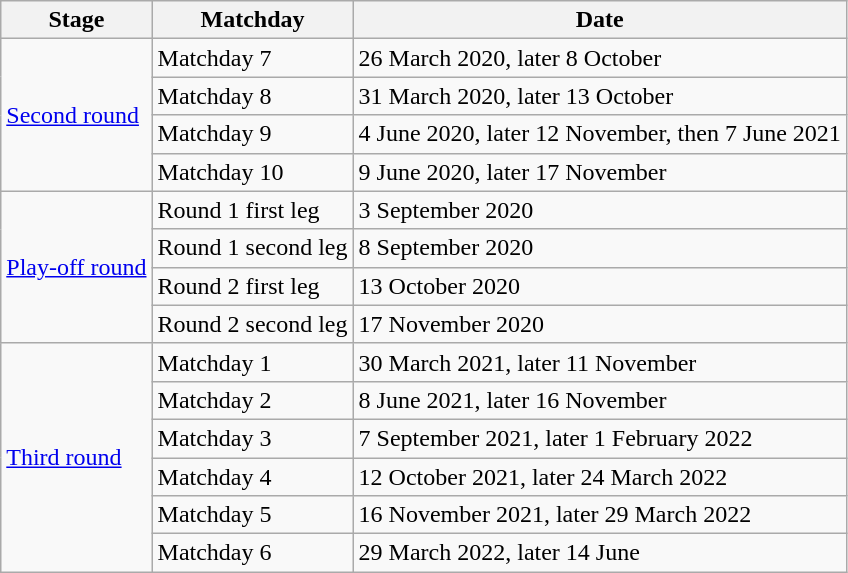<table class="wikitable mw-collapsible mw-collapsed">
<tr>
<th>Stage</th>
<th>Matchday</th>
<th>Date</th>
</tr>
<tr>
<td rowspan=4><a href='#'>Second round</a></td>
<td>Matchday 7</td>
<td>26 March 2020, later 8 October</td>
</tr>
<tr>
<td>Matchday 8</td>
<td>31 March 2020, later 13 October</td>
</tr>
<tr>
<td>Matchday 9</td>
<td>4 June 2020, later 12 November, then 7 June 2021</td>
</tr>
<tr>
<td>Matchday 10</td>
<td>9 June 2020, later 17 November</td>
</tr>
<tr>
<td rowspan=4><a href='#'>Play-off round</a></td>
<td>Round 1 first leg</td>
<td>3 September 2020</td>
</tr>
<tr>
<td>Round 1 second leg</td>
<td>8 September 2020</td>
</tr>
<tr>
<td>Round 2 first leg</td>
<td>13 October 2020</td>
</tr>
<tr>
<td>Round 2 second leg</td>
<td>17 November 2020</td>
</tr>
<tr>
<td rowspan=6><a href='#'>Third round</a></td>
<td>Matchday 1</td>
<td>30 March 2021, later 11 November</td>
</tr>
<tr>
<td>Matchday 2</td>
<td>8 June 2021, later 16 November</td>
</tr>
<tr>
<td>Matchday 3</td>
<td>7 September 2021, later 1 February 2022</td>
</tr>
<tr>
<td>Matchday 4</td>
<td>12 October 2021, later 24 March 2022</td>
</tr>
<tr>
<td>Matchday 5</td>
<td>16 November 2021, later 29 March 2022</td>
</tr>
<tr>
<td>Matchday 6</td>
<td>29 March 2022, later 14 June</td>
</tr>
</table>
